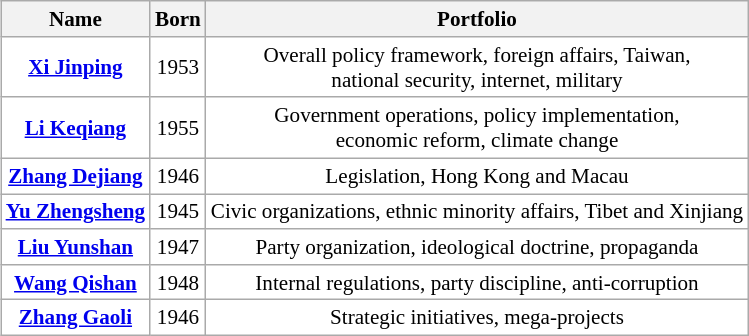<table class="wikitable" style="float:right;font-size:88%; text-align:center; background:white; margin:1em;">
<tr>
<th>Name</th>
<th>Born</th>
<th>Portfolio</th>
</tr>
<tr>
<td><strong><a href='#'>Xi Jinping</a></strong></td>
<td>1953</td>
<td>Overall policy framework, foreign affairs, Taiwan,<br>national security, internet, military</td>
</tr>
<tr>
<td><strong><a href='#'>Li Keqiang</a></strong></td>
<td>1955</td>
<td>Government operations, policy implementation,<br>economic reform, climate change</td>
</tr>
<tr>
<td><strong><a href='#'>Zhang Dejiang</a></strong></td>
<td>1946</td>
<td>Legislation, Hong Kong and Macau</td>
</tr>
<tr>
<td><strong><a href='#'>Yu Zhengsheng</a></strong></td>
<td>1945</td>
<td>Civic organizations, ethnic minority affairs, Tibet and Xinjiang</td>
</tr>
<tr>
<td><strong><a href='#'>Liu Yunshan</a></strong></td>
<td>1947</td>
<td>Party organization, ideological doctrine, propaganda</td>
</tr>
<tr>
<td><strong><a href='#'>Wang Qishan</a></strong></td>
<td>1948</td>
<td>Internal regulations, party discipline, anti-corruption</td>
</tr>
<tr>
<td><strong><a href='#'>Zhang Gaoli</a></strong></td>
<td>1946</td>
<td>Strategic initiatives, mega-projects</td>
</tr>
</table>
